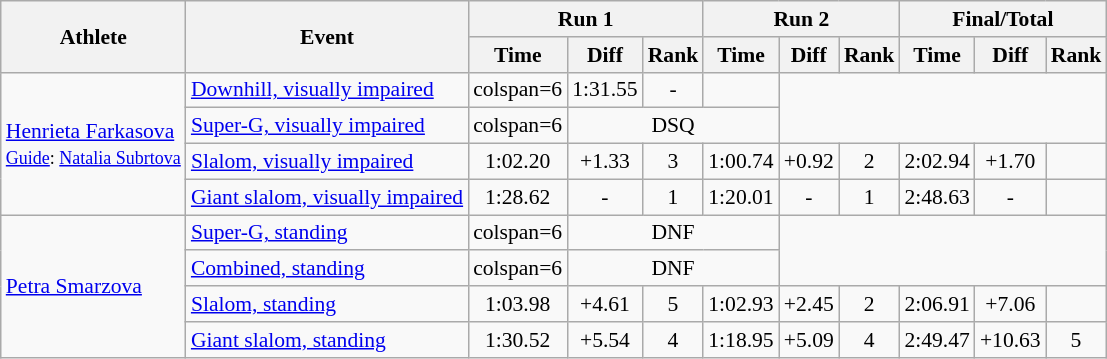<table class="wikitable" style="font-size:90%">
<tr>
<th rowspan="2">Athlete</th>
<th rowspan="2">Event</th>
<th colspan="3">Run 1</th>
<th colspan="3">Run 2</th>
<th colspan="3">Final/Total</th>
</tr>
<tr>
<th>Time</th>
<th>Diff</th>
<th>Rank</th>
<th>Time</th>
<th>Diff</th>
<th>Rank</th>
<th>Time</th>
<th>Diff</th>
<th>Rank</th>
</tr>
<tr>
<td rowspan=4><a href='#'>Henrieta Farkasova</a><br><small><a href='#'>Guide</a>: <a href='#'>Natalia Subrtova</a></small></td>
<td><a href='#'>Downhill, visually impaired</a></td>
<td>colspan=6 </td>
<td align="center">1:31.55</td>
<td align="center">-</td>
<td align="center"></td>
</tr>
<tr>
<td><a href='#'>Super-G, visually impaired</a></td>
<td>colspan=6 </td>
<td align="center" colspan=3>DSQ</td>
</tr>
<tr>
<td><a href='#'>Slalom, visually impaired</a></td>
<td align="center">1:02.20</td>
<td align="center">+1.33</td>
<td align="center">3</td>
<td align="center">1:00.74</td>
<td align="center">+0.92</td>
<td align="center">2</td>
<td align="center">2:02.94</td>
<td align="center">+1.70</td>
<td align="center"></td>
</tr>
<tr>
<td><a href='#'>Giant slalom, visually impaired</a></td>
<td align="center">1:28.62</td>
<td align="center">-</td>
<td align="center">1</td>
<td align="center">1:20.01</td>
<td align="center">-</td>
<td align="center">1</td>
<td align="center">2:48.63</td>
<td align="center">-</td>
<td align="center"></td>
</tr>
<tr>
<td rowspan=4><a href='#'>Petra Smarzova</a></td>
<td><a href='#'>Super-G, standing</a></td>
<td>colspan=6 </td>
<td align="center" colspan=3>DNF</td>
</tr>
<tr>
<td><a href='#'>Combined, standing</a></td>
<td>colspan=6 </td>
<td align="center" colspan=3>DNF</td>
</tr>
<tr>
<td><a href='#'>Slalom, standing</a></td>
<td align="center">1:03.98</td>
<td align="center">+4.61</td>
<td align="center">5</td>
<td align="center">1:02.93</td>
<td align="center">+2.45</td>
<td align="center">2</td>
<td align="center">2:06.91</td>
<td align="center">+7.06</td>
<td align="center"></td>
</tr>
<tr>
<td><a href='#'>Giant slalom, standing</a></td>
<td align="center">1:30.52</td>
<td align="center">+5.54</td>
<td align="center">4</td>
<td align="center">1:18.95</td>
<td align="center">+5.09</td>
<td align="center">4</td>
<td align="center">2:49.47</td>
<td align="center">+10.63</td>
<td align="center">5</td>
</tr>
</table>
